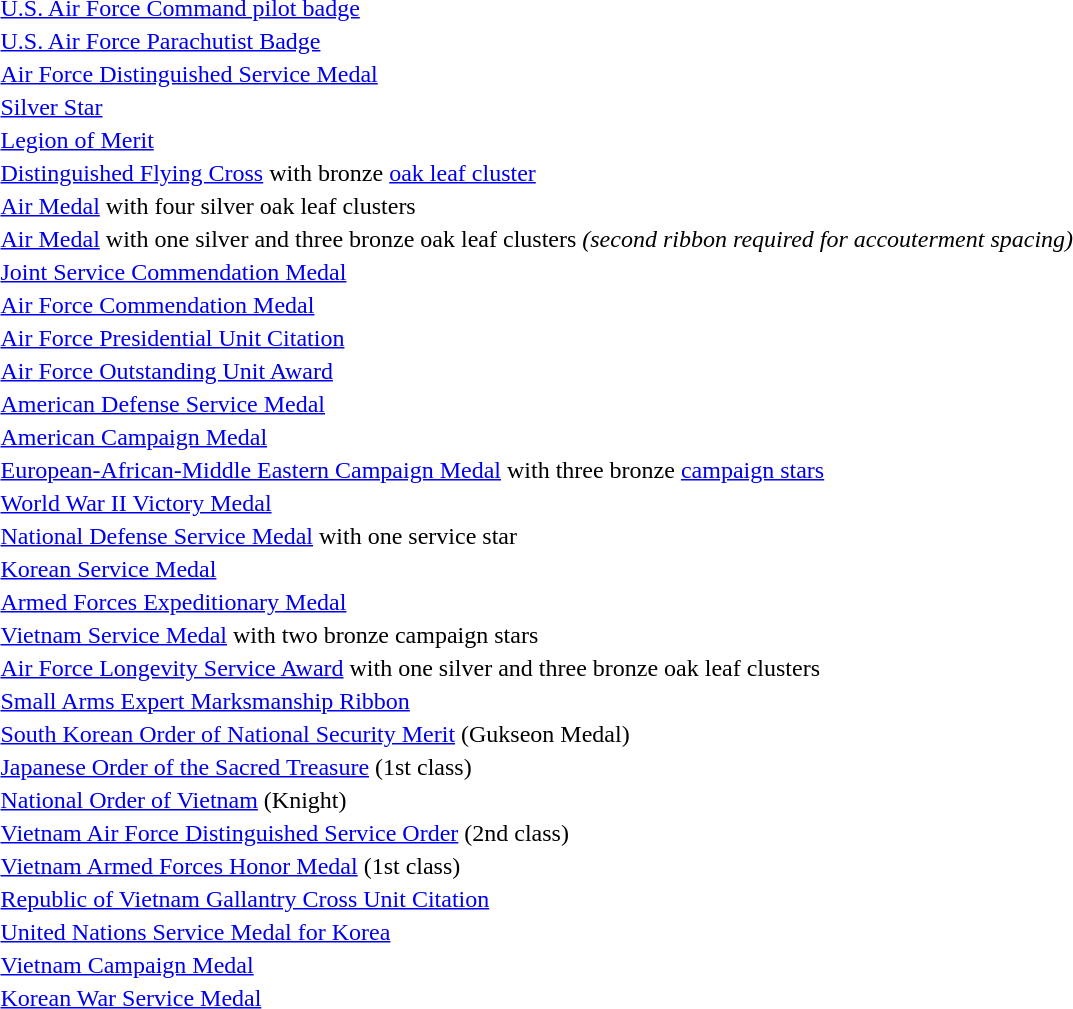<table>
<tr>
<td></td>
<td><a href='#'>U.S. Air Force Command pilot badge</a></td>
</tr>
<tr>
<td></td>
<td><a href='#'>U.S. Air Force Parachutist Badge</a></td>
</tr>
<tr>
<td></td>
<td><a href='#'>Air Force Distinguished Service Medal</a></td>
</tr>
<tr>
<td></td>
<td><a href='#'>Silver Star</a></td>
</tr>
<tr>
<td></td>
<td><a href='#'>Legion of Merit</a></td>
</tr>
<tr>
<td></td>
<td><a href='#'>Distinguished Flying Cross</a> with bronze <a href='#'>oak leaf cluster</a></td>
</tr>
<tr>
<td></td>
<td><a href='#'>Air Medal</a> with four silver oak leaf clusters</td>
</tr>
<tr>
<td></td>
<td><a href='#'>Air Medal</a> with one silver and three bronze oak leaf clusters <em>(second ribbon required for accouterment spacing)</em></td>
</tr>
<tr>
<td></td>
<td><a href='#'>Joint Service Commendation Medal</a></td>
</tr>
<tr>
<td></td>
<td><a href='#'>Air Force Commendation Medal</a></td>
</tr>
<tr>
<td></td>
<td><a href='#'>Air Force Presidential Unit Citation</a></td>
</tr>
<tr>
<td></td>
<td><a href='#'>Air Force Outstanding Unit Award</a></td>
</tr>
<tr>
<td></td>
<td><a href='#'>American Defense Service Medal</a></td>
</tr>
<tr>
<td></td>
<td><a href='#'>American Campaign Medal</a></td>
</tr>
<tr>
<td></td>
<td><a href='#'>European-African-Middle Eastern Campaign Medal</a> with three bronze <a href='#'>campaign stars</a></td>
</tr>
<tr>
<td></td>
<td><a href='#'>World War II Victory Medal</a></td>
</tr>
<tr>
<td></td>
<td><a href='#'>National Defense Service Medal</a> with one service star</td>
</tr>
<tr>
<td></td>
<td><a href='#'>Korean Service Medal</a></td>
</tr>
<tr>
<td></td>
<td><a href='#'>Armed Forces Expeditionary Medal</a></td>
</tr>
<tr>
<td></td>
<td><a href='#'>Vietnam Service Medal</a> with two bronze campaign stars</td>
</tr>
<tr>
<td></td>
<td><a href='#'>Air Force Longevity Service Award</a> with one silver and three bronze oak leaf clusters</td>
</tr>
<tr>
<td></td>
<td><a href='#'>Small Arms Expert Marksmanship Ribbon</a></td>
</tr>
<tr>
<td></td>
<td><a href='#'>South Korean Order of National Security Merit</a> (Gukseon Medal)</td>
</tr>
<tr>
<td></td>
<td><a href='#'>Japanese Order of the Sacred Treasure</a> (1st class)</td>
</tr>
<tr>
<td></td>
<td><a href='#'>National Order of Vietnam</a> (Knight)</td>
</tr>
<tr>
<td></td>
<td><a href='#'>Vietnam Air Force Distinguished Service Order</a> (2nd class)</td>
</tr>
<tr>
<td></td>
<td><a href='#'>Vietnam Armed Forces Honor Medal</a> (1st class)</td>
</tr>
<tr>
<td></td>
<td><a href='#'>Republic of Vietnam Gallantry Cross Unit Citation</a></td>
</tr>
<tr>
<td></td>
<td><a href='#'>United Nations Service Medal for Korea</a></td>
</tr>
<tr>
<td></td>
<td><a href='#'>Vietnam Campaign Medal</a></td>
</tr>
<tr>
<td></td>
<td><a href='#'>Korean War Service Medal</a></td>
</tr>
</table>
